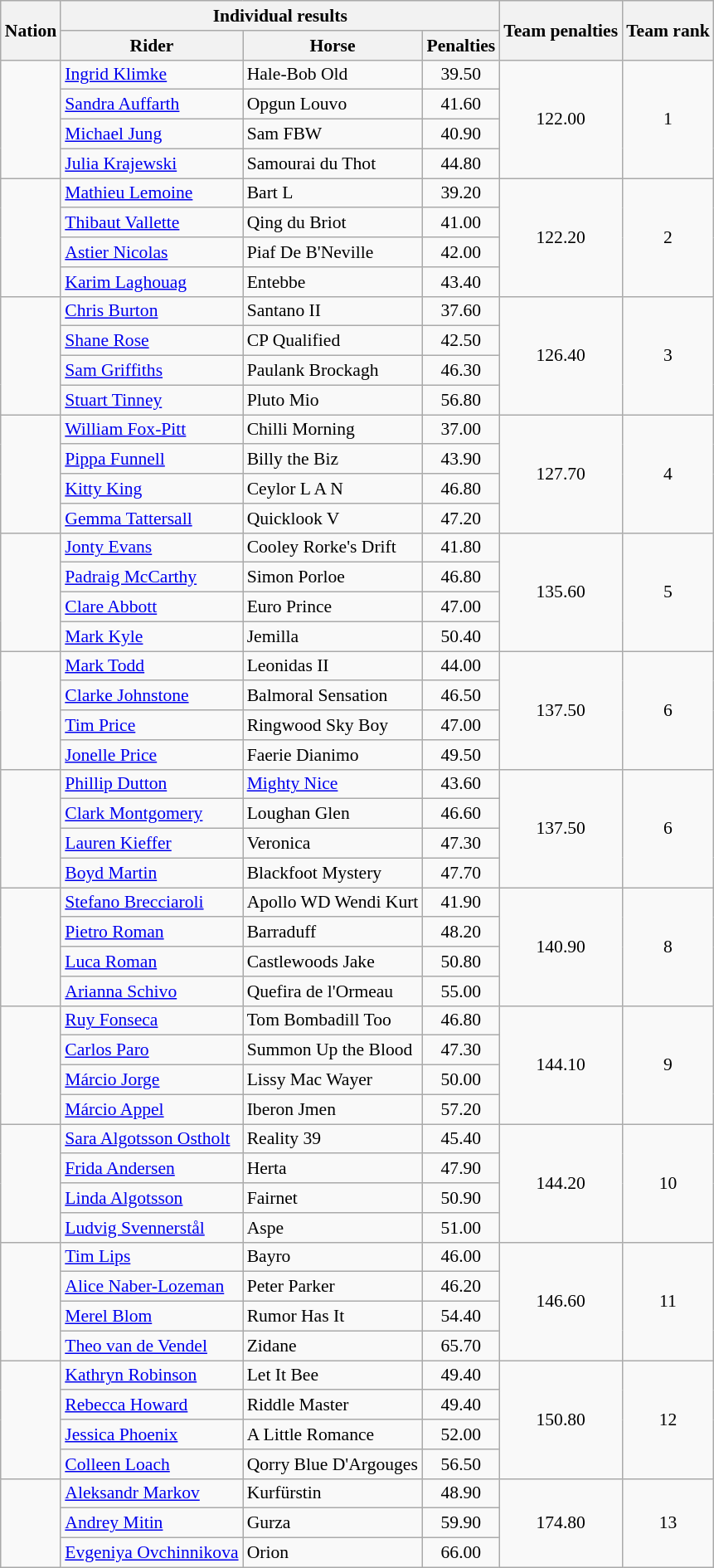<table class=wikitable style="font-size:90%">
<tr>
<th rowspan="2">Nation</th>
<th colspan="3">Individual results</th>
<th rowspan="2">Team penalties</th>
<th rowspan="2">Team rank</th>
</tr>
<tr>
<th>Rider</th>
<th>Horse</th>
<th>Penalties</th>
</tr>
<tr>
<td rowspan="4"></td>
<td><a href='#'>Ingrid Klimke</a></td>
<td>Hale-Bob Old</td>
<td align=center>39.50</td>
<td align=center rowspan="4">122.00</td>
<td align=center rowspan="4">1</td>
</tr>
<tr>
<td><a href='#'>Sandra Auffarth</a></td>
<td>Opgun Louvo</td>
<td align=center>41.60</td>
</tr>
<tr>
<td><a href='#'>Michael Jung</a></td>
<td>Sam FBW</td>
<td align=center>40.90</td>
</tr>
<tr>
<td><a href='#'>Julia Krajewski</a></td>
<td>Samourai du Thot</td>
<td align=center>44.80</td>
</tr>
<tr>
<td rowspan="4"></td>
<td><a href='#'>Mathieu Lemoine</a></td>
<td>Bart L</td>
<td align=center>39.20</td>
<td align=center rowspan="4">122.20</td>
<td align=center rowspan="4">2</td>
</tr>
<tr>
<td><a href='#'>Thibaut Vallette</a></td>
<td>Qing du Briot</td>
<td align=center>41.00</td>
</tr>
<tr>
<td><a href='#'>Astier Nicolas</a></td>
<td>Piaf De B'Neville</td>
<td align=center>42.00</td>
</tr>
<tr>
<td><a href='#'>Karim Laghouag</a></td>
<td>Entebbe</td>
<td align=center>43.40</td>
</tr>
<tr>
<td rowspan="4"></td>
<td><a href='#'>Chris Burton</a></td>
<td>Santano II</td>
<td align=center>37.60</td>
<td align=center rowspan="4">126.40</td>
<td align=center rowspan="4">3</td>
</tr>
<tr>
<td><a href='#'>Shane Rose</a></td>
<td>CP Qualified</td>
<td align=center>42.50</td>
</tr>
<tr>
<td><a href='#'>Sam Griffiths</a></td>
<td>Paulank Brockagh</td>
<td align=center>46.30</td>
</tr>
<tr>
<td><a href='#'>Stuart Tinney</a></td>
<td>Pluto Mio</td>
<td align=center>56.80</td>
</tr>
<tr>
<td rowspan="4"></td>
<td><a href='#'>William Fox-Pitt</a></td>
<td>Chilli Morning</td>
<td align=center>37.00</td>
<td align=center rowspan="4">127.70</td>
<td align=center rowspan="4">4</td>
</tr>
<tr>
<td><a href='#'>Pippa Funnell</a></td>
<td>Billy the Biz</td>
<td align=center>43.90</td>
</tr>
<tr>
<td><a href='#'>Kitty King</a></td>
<td>Ceylor L A N</td>
<td align=center>46.80</td>
</tr>
<tr>
<td><a href='#'>Gemma Tattersall</a></td>
<td>Quicklook V</td>
<td align=center>47.20</td>
</tr>
<tr>
<td rowspan="4"></td>
<td><a href='#'>Jonty Evans</a></td>
<td>Cooley Rorke's Drift</td>
<td align=center>41.80</td>
<td align=center rowspan="4">135.60</td>
<td align=center rowspan="4">5</td>
</tr>
<tr>
<td><a href='#'>Padraig McCarthy</a></td>
<td>Simon Porloe</td>
<td align=center>46.80</td>
</tr>
<tr>
<td><a href='#'>Clare Abbott</a></td>
<td>Euro Prince</td>
<td align=center>47.00</td>
</tr>
<tr>
<td><a href='#'>Mark Kyle</a></td>
<td>Jemilla</td>
<td align=center>50.40</td>
</tr>
<tr>
<td rowspan="4"></td>
<td><a href='#'>Mark Todd</a></td>
<td>Leonidas II</td>
<td align=center>44.00</td>
<td align=center rowspan="4">137.50</td>
<td align=center rowspan="4">6</td>
</tr>
<tr>
<td><a href='#'>Clarke Johnstone</a></td>
<td>Balmoral Sensation</td>
<td align=center>46.50</td>
</tr>
<tr>
<td><a href='#'>Tim Price</a></td>
<td>Ringwood Sky Boy</td>
<td align=center>47.00</td>
</tr>
<tr>
<td><a href='#'>Jonelle Price</a></td>
<td>Faerie Dianimo</td>
<td align=center>49.50</td>
</tr>
<tr>
<td rowspan="4"></td>
<td><a href='#'>Phillip Dutton</a></td>
<td><a href='#'>Mighty Nice</a></td>
<td align=center>43.60</td>
<td align=center rowspan="4">137.50</td>
<td align=center rowspan="4">6</td>
</tr>
<tr>
<td><a href='#'>Clark Montgomery</a></td>
<td>Loughan Glen</td>
<td align=center>46.60</td>
</tr>
<tr>
<td><a href='#'>Lauren Kieffer</a></td>
<td>Veronica</td>
<td align=center>47.30</td>
</tr>
<tr>
<td><a href='#'>Boyd Martin</a></td>
<td>Blackfoot Mystery</td>
<td align=center>47.70</td>
</tr>
<tr>
<td rowspan="4"></td>
<td><a href='#'>Stefano Brecciaroli</a></td>
<td>Apollo WD Wendi Kurt</td>
<td align=center>41.90</td>
<td align=center rowspan="4">140.90</td>
<td align=center rowspan="4">8</td>
</tr>
<tr>
<td><a href='#'>Pietro Roman</a></td>
<td>Barraduff</td>
<td align=center>48.20</td>
</tr>
<tr>
<td><a href='#'>Luca Roman</a></td>
<td>Castlewoods Jake</td>
<td align=center>50.80</td>
</tr>
<tr>
<td><a href='#'>Arianna Schivo</a></td>
<td>Quefira de l'Ormeau</td>
<td align=center>55.00</td>
</tr>
<tr>
<td rowspan="4"></td>
<td><a href='#'>Ruy Fonseca</a></td>
<td>Tom Bombadill Too</td>
<td align=center>46.80</td>
<td align=center rowspan="4">144.10</td>
<td align=center rowspan="4">9</td>
</tr>
<tr>
<td><a href='#'>Carlos Paro</a></td>
<td>Summon Up the Blood</td>
<td align=center>47.30</td>
</tr>
<tr>
<td><a href='#'>Márcio Jorge</a></td>
<td>Lissy Mac Wayer</td>
<td align=center>50.00</td>
</tr>
<tr>
<td><a href='#'>Márcio Appel</a></td>
<td>Iberon Jmen</td>
<td align=center>57.20</td>
</tr>
<tr>
<td rowspan="4"></td>
<td><a href='#'>Sara Algotsson Ostholt</a></td>
<td>Reality 39</td>
<td align=center>45.40</td>
<td align=center rowspan="4">144.20</td>
<td align=center rowspan="4">10</td>
</tr>
<tr>
<td><a href='#'>Frida Andersen</a></td>
<td>Herta</td>
<td align=center>47.90</td>
</tr>
<tr>
<td><a href='#'>Linda Algotsson</a></td>
<td>Fairnet</td>
<td align=center>50.90</td>
</tr>
<tr>
<td><a href='#'>Ludvig Svennerstål</a></td>
<td>Aspe</td>
<td align=center>51.00</td>
</tr>
<tr>
<td rowspan="4"></td>
<td><a href='#'>Tim Lips</a></td>
<td>Bayro</td>
<td align=center>46.00</td>
<td align=center rowspan="4">146.60</td>
<td align=center rowspan="4">11</td>
</tr>
<tr>
<td><a href='#'>Alice Naber-Lozeman</a></td>
<td>Peter Parker</td>
<td align=center>46.20</td>
</tr>
<tr>
<td><a href='#'>Merel Blom</a></td>
<td>Rumor Has It</td>
<td align=center>54.40</td>
</tr>
<tr>
<td><a href='#'>Theo van de Vendel</a></td>
<td>Zidane</td>
<td align=center>65.70</td>
</tr>
<tr>
<td rowspan="4"></td>
<td><a href='#'>Kathryn Robinson</a></td>
<td>Let It Bee</td>
<td align=center>49.40</td>
<td align=center rowspan="4">150.80</td>
<td align=center rowspan="4">12</td>
</tr>
<tr>
<td><a href='#'>Rebecca Howard</a></td>
<td>Riddle Master</td>
<td align=center>49.40</td>
</tr>
<tr>
<td><a href='#'>Jessica Phoenix</a></td>
<td>A Little Romance</td>
<td align=center>52.00</td>
</tr>
<tr>
<td><a href='#'>Colleen Loach</a></td>
<td>Qorry Blue D'Argouges</td>
<td align=center>56.50</td>
</tr>
<tr>
<td rowspan="3"></td>
<td><a href='#'>Aleksandr Markov</a></td>
<td>Kurfürstin</td>
<td align=center>48.90</td>
<td align=center rowspan="3">174.80</td>
<td align=center rowspan="3">13</td>
</tr>
<tr>
<td><a href='#'>Andrey Mitin</a></td>
<td>Gurza</td>
<td align=center>59.90</td>
</tr>
<tr>
<td><a href='#'>Evgeniya Ovchinnikova</a></td>
<td>Orion</td>
<td align=center>66.00</td>
</tr>
</table>
